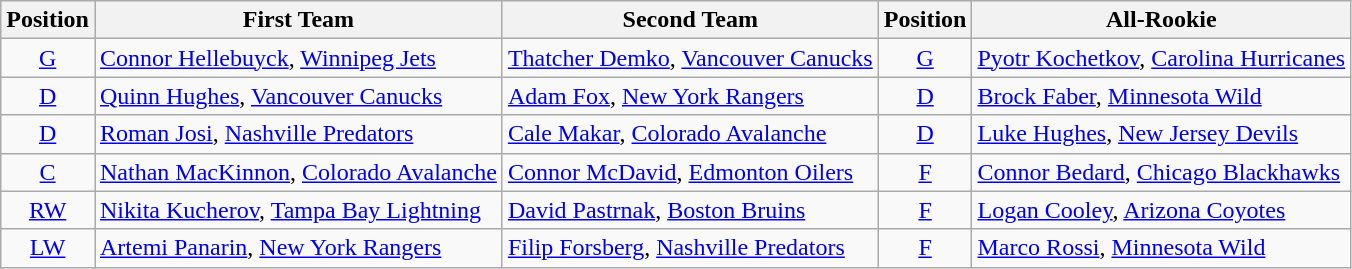<table class="wikitable">
<tr>
<th>Position</th>
<th>First Team</th>
<th>Second Team</th>
<th>Position</th>
<th>All-Rookie</th>
</tr>
<tr>
<td align=center><a href='#'>G</a></td>
<td><a href='#'>Connor Hellebuyck</a>, <a href='#'>Winnipeg Jets</a></td>
<td><a href='#'>Thatcher Demko</a>, <a href='#'>Vancouver Canucks</a></td>
<td align=center><a href='#'>G</a></td>
<td><a href='#'>Pyotr Kochetkov</a>, <a href='#'>Carolina Hurricanes</a></td>
</tr>
<tr>
<td align=center><a href='#'>D</a></td>
<td><a href='#'>Quinn Hughes</a>, <a href='#'>Vancouver Canucks</a></td>
<td><a href='#'>Adam Fox</a>, <a href='#'>New York Rangers</a></td>
<td align=center><a href='#'>D</a></td>
<td><a href='#'>Brock Faber</a>, <a href='#'>Minnesota Wild</a></td>
</tr>
<tr>
<td align=center><a href='#'>D</a></td>
<td><a href='#'>Roman Josi</a>, <a href='#'>Nashville Predators</a></td>
<td><a href='#'>Cale Makar</a>, <a href='#'>Colorado Avalanche</a></td>
<td align=center><a href='#'>D</a></td>
<td><a href='#'>Luke Hughes</a>, <a href='#'>New Jersey Devils</a></td>
</tr>
<tr>
<td align=center><a href='#'>C</a></td>
<td><a href='#'>Nathan MacKinnon</a>, <a href='#'>Colorado Avalanche</a></td>
<td><a href='#'>Connor McDavid</a>, <a href='#'>Edmonton Oilers</a></td>
<td align=center><a href='#'>F</a></td>
<td><a href='#'>Connor Bedard</a>, <a href='#'>Chicago Blackhawks</a></td>
</tr>
<tr>
<td align=center><a href='#'>RW</a></td>
<td><a href='#'>Nikita Kucherov</a>, <a href='#'>Tampa Bay Lightning</a></td>
<td><a href='#'>David Pastrnak</a>, <a href='#'>Boston Bruins</a></td>
<td align=center><a href='#'>F</a></td>
<td><a href='#'>Logan Cooley</a>, <a href='#'>Arizona Coyotes</a></td>
</tr>
<tr>
<td align=center><a href='#'>LW</a></td>
<td><a href='#'>Artemi Panarin</a>, <a href='#'>New York Rangers</a></td>
<td><a href='#'>Filip Forsberg</a>, <a href='#'>Nashville Predators</a></td>
<td align=center><a href='#'>F</a></td>
<td><a href='#'>Marco Rossi</a>, <a href='#'>Minnesota Wild</a></td>
</tr>
</table>
